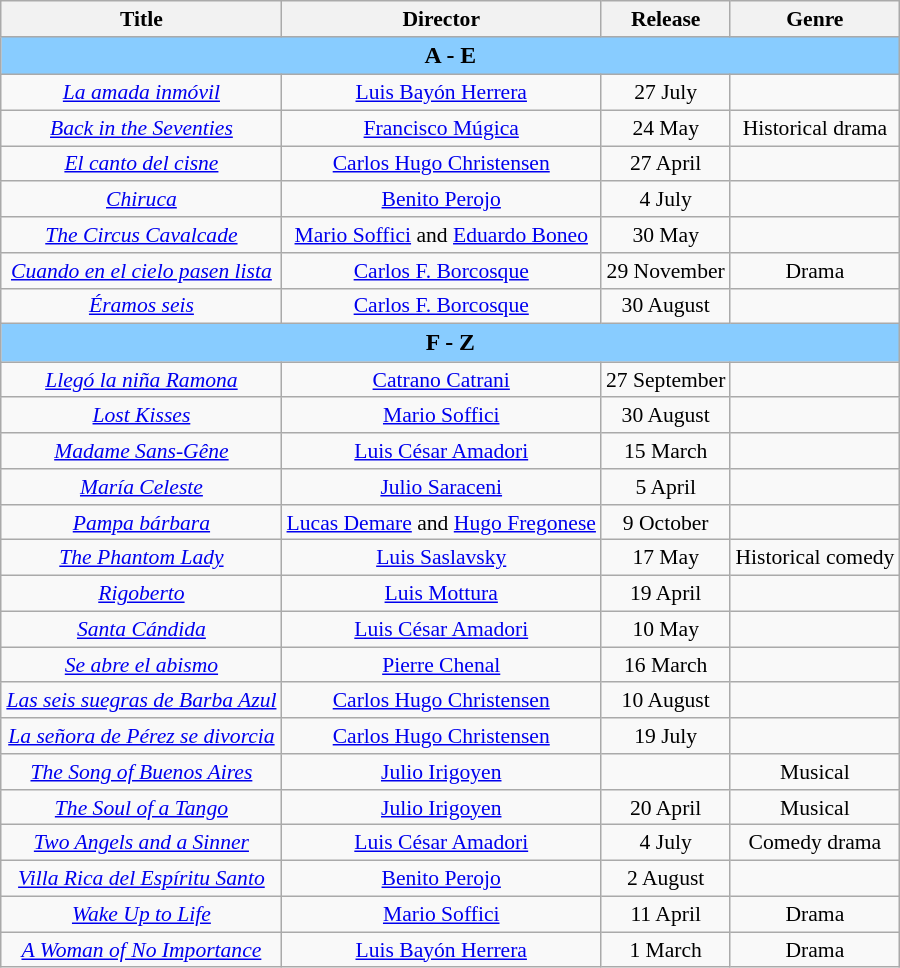<table class="wikitable" style="margin:1em 0 1em 1em; text-align: center; font-size: 90%;">
<tr>
<th scope="col">Title</th>
<th scope="col">Director</th>
<th scope="col">Release</th>
<th scope="col">Genre</th>
</tr>
<tr>
<th colspan="4" style="background-color:#88ccff; font-size:110%;"><strong>A  -  E</strong></th>
</tr>
<tr>
<td><em><a href='#'>La amada inmóvil</a></em></td>
<td><a href='#'>Luis Bayón Herrera</a></td>
<td>27 July</td>
<td></td>
</tr>
<tr>
<td><em><a href='#'>Back in the Seventies</a></em></td>
<td><a href='#'>Francisco Múgica</a></td>
<td>24 May</td>
<td>Historical drama</td>
</tr>
<tr>
<td><em><a href='#'>El canto del cisne</a></em></td>
<td><a href='#'>Carlos Hugo Christensen</a></td>
<td>27 April</td>
<td></td>
</tr>
<tr>
<td><em><a href='#'>Chiruca</a></em></td>
<td><a href='#'>Benito Perojo</a></td>
<td>4 July</td>
<td></td>
</tr>
<tr>
<td><em><a href='#'>The Circus Cavalcade</a></em></td>
<td><a href='#'>Mario Soffici</a> and <a href='#'>Eduardo Boneo</a></td>
<td>30 May</td>
<td></td>
</tr>
<tr>
<td><em><a href='#'>Cuando en el cielo pasen lista</a></em></td>
<td><a href='#'>Carlos F. Borcosque</a></td>
<td>29 November</td>
<td>Drama</td>
</tr>
<tr>
<td><em><a href='#'>Éramos seis</a></em></td>
<td><a href='#'>Carlos F. Borcosque</a></td>
<td>30 August</td>
<td></td>
</tr>
<tr>
<th colspan="4" style="background-color:#88ccff; font-size:110%;"><strong>F  -  Z</strong></th>
</tr>
<tr>
<td><em><a href='#'>Llegó la niña Ramona</a></em></td>
<td><a href='#'>Catrano Catrani</a></td>
<td>27 September</td>
<td></td>
</tr>
<tr>
<td><em><a href='#'>Lost Kisses</a></em></td>
<td><a href='#'>Mario Soffici</a></td>
<td>30 August</td>
<td></td>
</tr>
<tr>
<td><em><a href='#'>Madame Sans-Gêne</a></em></td>
<td><a href='#'>Luis César Amadori</a></td>
<td>15 March</td>
<td></td>
</tr>
<tr>
<td><em><a href='#'>María Celeste</a></em></td>
<td><a href='#'>Julio Saraceni</a></td>
<td>5 April</td>
<td></td>
</tr>
<tr>
<td><em><a href='#'>Pampa bárbara</a></em></td>
<td><a href='#'>Lucas Demare</a> and <a href='#'>Hugo Fregonese</a></td>
<td>9 October</td>
<td></td>
</tr>
<tr>
<td><em><a href='#'>The Phantom Lady</a></em></td>
<td><a href='#'>Luis Saslavsky</a></td>
<td>17 May</td>
<td>Historical comedy</td>
</tr>
<tr>
<td><em><a href='#'>Rigoberto</a></em></td>
<td><a href='#'>Luis Mottura</a></td>
<td>19 April</td>
<td></td>
</tr>
<tr>
<td><em><a href='#'>Santa Cándida</a></em></td>
<td><a href='#'>Luis César Amadori</a></td>
<td>10 May</td>
<td></td>
</tr>
<tr>
<td><em><a href='#'>Se abre el abismo</a></em></td>
<td><a href='#'>Pierre Chenal</a></td>
<td>16 March</td>
<td></td>
</tr>
<tr>
<td><em><a href='#'>Las seis suegras de Barba Azul</a></em></td>
<td><a href='#'>Carlos Hugo Christensen</a></td>
<td>10 August</td>
<td></td>
</tr>
<tr>
<td><em><a href='#'>La señora de Pérez se divorcia</a></em></td>
<td><a href='#'>Carlos Hugo Christensen</a></td>
<td>19 July</td>
<td></td>
</tr>
<tr>
<td><em><a href='#'>The Song of Buenos Aires</a></em></td>
<td><a href='#'>Julio Irigoyen</a></td>
<td></td>
<td>Musical</td>
</tr>
<tr>
<td><em><a href='#'>The Soul of a Tango</a></em></td>
<td><a href='#'>Julio Irigoyen</a></td>
<td>20 April</td>
<td>Musical</td>
</tr>
<tr>
<td><em><a href='#'>Two Angels and a Sinner</a></em></td>
<td><a href='#'>Luis César Amadori</a></td>
<td>4 July</td>
<td>Comedy drama</td>
</tr>
<tr>
<td><em><a href='#'>Villa Rica del Espíritu Santo</a></em></td>
<td><a href='#'>Benito Perojo</a></td>
<td>2 August</td>
<td></td>
</tr>
<tr>
<td><em><a href='#'>Wake Up to Life</a></em></td>
<td><a href='#'>Mario Soffici</a></td>
<td>11 April</td>
<td>Drama</td>
</tr>
<tr>
<td><em><a href='#'>A Woman of No Importance</a></em></td>
<td><a href='#'>Luis Bayón Herrera</a></td>
<td>1 March</td>
<td>Drama</td>
</tr>
</table>
